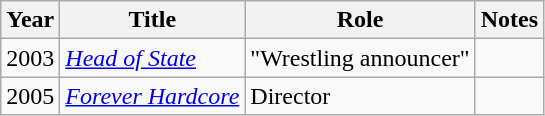<table class="wikitable">
<tr>
<th>Year</th>
<th>Title</th>
<th>Role</th>
<th>Notes</th>
</tr>
<tr>
<td>2003</td>
<td><em><a href='#'>Head of State</a></em></td>
<td>"Wrestling announcer"</td>
<td></td>
</tr>
<tr>
<td>2005</td>
<td><em><a href='#'>Forever Hardcore</a></em></td>
<td>Director</td>
<td></td>
</tr>
</table>
